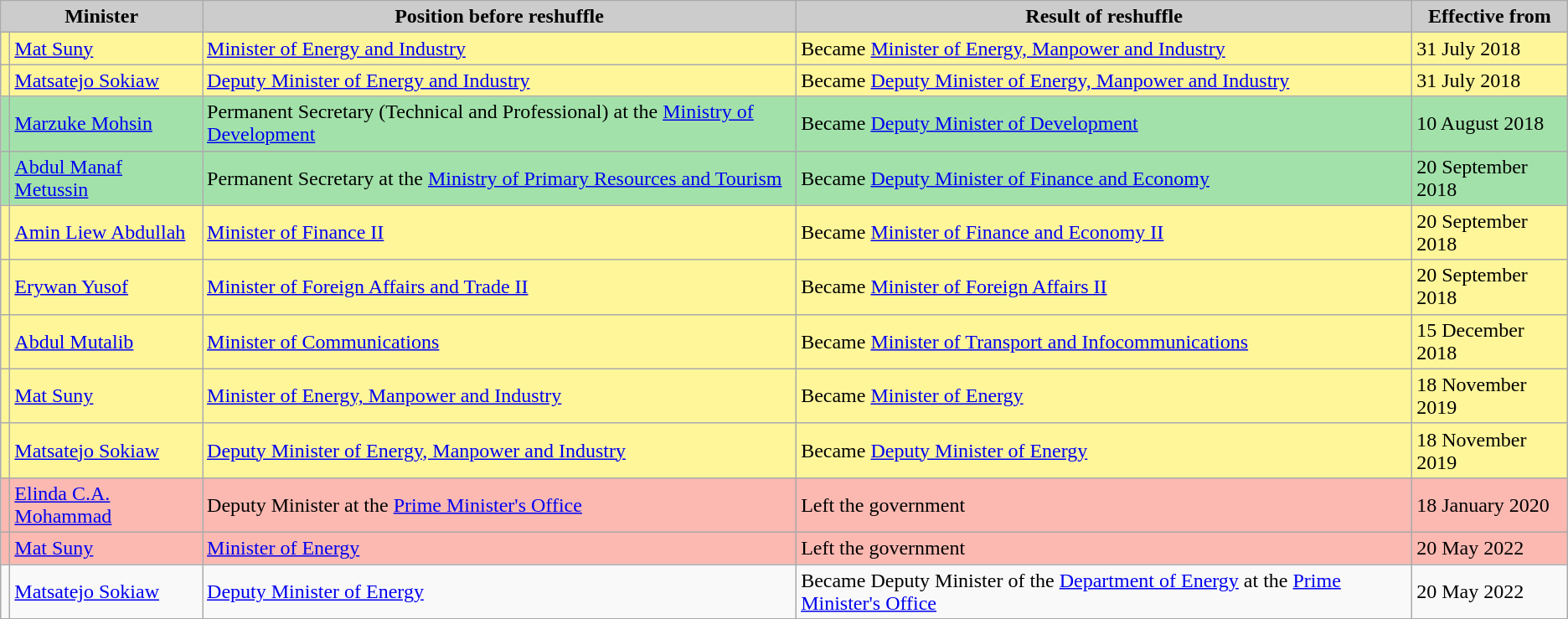<table class="wikitable">
<tr>
<th colspan="2" scope="col" style="background:#ccc;">Minister</th>
<th scope="col" style="background:#ccc;">Position before reshuffle</th>
<th scope="col" style="background:#ccc;">Result of reshuffle</th>
<th scope="col" style="background:#ccc;">Effective from</th>
</tr>
<tr style="background:#FFF69A;" colspan="4" |>
<td></td>
<td><a href='#'>Mat Suny</a></td>
<td><a href='#'>Minister of Energy and Industry</a></td>
<td>Became <a href='#'>Minister of Energy, Manpower and Industry</a></td>
<td>31 July 2018</td>
</tr>
<tr style="background:#FFF69A;" colspan="4" |>
<td></td>
<td><a href='#'>Matsatejo Sokiaw</a></td>
<td><a href='#'>Deputy Minister of Energy and Industry</a></td>
<td>Became <a href='#'>Deputy Minister of Energy, Manpower and Industry</a></td>
<td>31 July 2018</td>
</tr>
<tr style="background:#A2E2AA;" colspan="4" |>
<td></td>
<td><a href='#'>Marzuke Mohsin</a></td>
<td>Permanent Secretary (Technical and Professional) at the <a href='#'>Ministry of Development</a></td>
<td>Became <a href='#'>Deputy Minister of Development</a></td>
<td>10 August 2018</td>
</tr>
<tr style="background:#A2E2AA;" colspan="4" |>
<td></td>
<td><a href='#'>Abdul Manaf Metussin</a></td>
<td>Permanent Secretary at the <a href='#'>Ministry of Primary Resources and Tourism</a></td>
<td>Became <a href='#'>Deputy Minister of Finance and Economy</a></td>
<td>20 September 2018</td>
</tr>
<tr style="background:#FFF69A;" colspan="4" |>
<td></td>
<td><a href='#'>Amin Liew Abdullah</a></td>
<td><a href='#'>Minister of Finance II</a></td>
<td>Became <a href='#'>Minister of Finance and Economy II</a></td>
<td>20 September 2018</td>
</tr>
<tr style="background:#FFF69A;" colspan="4" |>
<td></td>
<td><a href='#'>Erywan Yusof</a></td>
<td><a href='#'>Minister of Foreign Affairs and Trade II</a></td>
<td>Became <a href='#'>Minister of Foreign Affairs II</a></td>
<td>20 September 2018</td>
</tr>
<tr style="background:#FFF69A;" colspan="4" |>
<td></td>
<td><a href='#'>Abdul Mutalib</a></td>
<td><a href='#'>Minister of Communications</a></td>
<td>Became <a href='#'>Minister of Transport and Infocommunications</a></td>
<td>15 December 2018</td>
</tr>
<tr style="background:#FFF69A;" colspan="4" |>
<td></td>
<td><a href='#'>Mat Suny</a></td>
<td><a href='#'>Minister of Energy, Manpower and Industry</a></td>
<td>Became <a href='#'>Minister of Energy</a></td>
<td>18 November 2019</td>
</tr>
<tr style="background:#FFF69A;" colspan="4" |>
<td></td>
<td><a href='#'>Matsatejo Sokiaw</a></td>
<td><a href='#'>Deputy Minister of Energy, Manpower and Industry</a></td>
<td>Became <a href='#'>Deputy Minister of Energy</a></td>
<td>18 November 2019</td>
</tr>
<tr style="background:#FBB9B2;">
<td></td>
<td><a href='#'>Elinda C.A. Mohammad</a></td>
<td>Deputy Minister at the <a href='#'>Prime Minister's Office</a></td>
<td>Left the government</td>
<td>18 January 2020</td>
</tr>
<tr style="background:#FBB9B2;">
<td></td>
<td><a href='#'>Mat Suny</a></td>
<td><a href='#'>Minister of Energy</a></td>
<td>Left the government</td>
<td>20 May 2022</td>
</tr>
<tr>
<td></td>
<td><a href='#'>Matsatejo Sokiaw</a></td>
<td><a href='#'>Deputy Minister of Energy</a></td>
<td>Became Deputy Minister of the <a href='#'>Department of Energy</a> at the <a href='#'>Prime Minister's Office</a></td>
<td>20 May 2022</td>
</tr>
</table>
